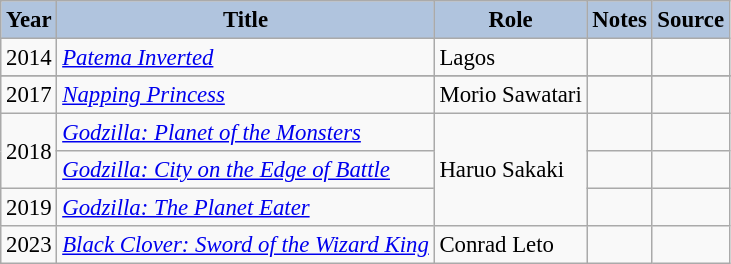<table class="wikitable sortable plainrowheaders" style="font-size: 95%;">
<tr>
<th style="background:#b0c4de; style=width:40px;">Year </th>
<th style="background:#b0c4de;">Title</th>
<th style="background:#b0c4de;">Role </th>
<th style="background:#b0c4de;" class="unsortable">Notes</th>
<th style="background:#b0c4de;" class="unsortable">Source</th>
</tr>
<tr>
<td>2014</td>
<td><em><a href='#'>Patema Inverted</a></em></td>
<td>Lagos</td>
<td></td>
<td></td>
</tr>
<tr>
</tr>
<tr>
<td>2017</td>
<td><em><a href='#'>Napping Princess</a></em></td>
<td>Morio Sawatari</td>
<td></td>
<td></td>
</tr>
<tr>
<td rowspan=2>2018</td>
<td><em><a href='#'>Godzilla: Planet of the Monsters</a></em></td>
<td rowspan="3">Haruo Sakaki</td>
<td></td>
<td></td>
</tr>
<tr>
<td><em><a href='#'>Godzilla: City on the Edge of Battle</a></em></td>
<td></td>
<td></td>
</tr>
<tr>
<td>2019</td>
<td><em><a href='#'>Godzilla: The Planet Eater</a></em></td>
<td></td>
<td></td>
</tr>
<tr>
<td>2023</td>
<td><em><a href='#'>Black Clover: Sword of the Wizard King</a></em></td>
<td>Conrad Leto</td>
<td></td>
<td></td>
</tr>
</table>
